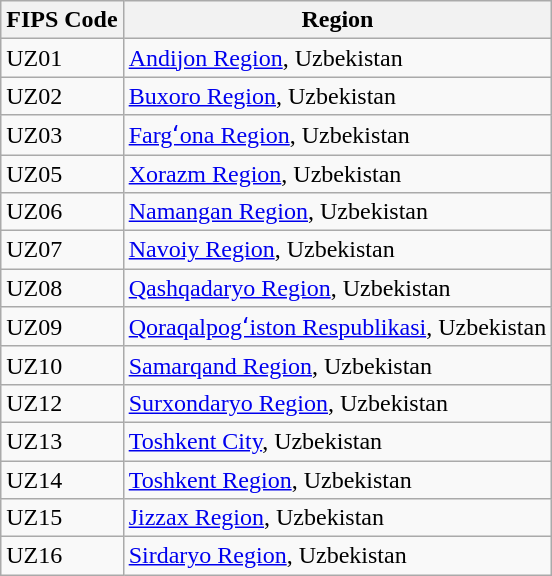<table class="wikitable">
<tr>
<th>FIPS Code</th>
<th>Region</th>
</tr>
<tr>
<td>UZ01</td>
<td><a href='#'>Andijon Region</a>, Uzbekistan</td>
</tr>
<tr>
<td>UZ02</td>
<td><a href='#'>Buxoro Region</a>, Uzbekistan</td>
</tr>
<tr>
<td>UZ03</td>
<td><a href='#'>Fargʻona Region</a>, Uzbekistan</td>
</tr>
<tr>
<td>UZ05</td>
<td><a href='#'>Xorazm Region</a>, Uzbekistan</td>
</tr>
<tr>
<td>UZ06</td>
<td><a href='#'>Namangan Region</a>, Uzbekistan</td>
</tr>
<tr>
<td>UZ07</td>
<td><a href='#'>Navoiy Region</a>, Uzbekistan</td>
</tr>
<tr>
<td>UZ08</td>
<td><a href='#'>Qashqadaryo Region</a>, Uzbekistan</td>
</tr>
<tr>
<td>UZ09</td>
<td><a href='#'>Qoraqalpogʻiston Respublikasi</a>, Uzbekistan</td>
</tr>
<tr>
<td>UZ10</td>
<td><a href='#'>Samarqand Region</a>, Uzbekistan</td>
</tr>
<tr>
<td>UZ12</td>
<td><a href='#'>Surxondaryo Region</a>, Uzbekistan</td>
</tr>
<tr>
<td>UZ13</td>
<td><a href='#'>Toshkent City</a>, Uzbekistan</td>
</tr>
<tr>
<td>UZ14</td>
<td><a href='#'>Toshkent Region</a>, Uzbekistan</td>
</tr>
<tr>
<td>UZ15</td>
<td><a href='#'>Jizzax Region</a>, Uzbekistan</td>
</tr>
<tr>
<td>UZ16</td>
<td><a href='#'>Sirdaryo Region</a>, Uzbekistan</td>
</tr>
</table>
